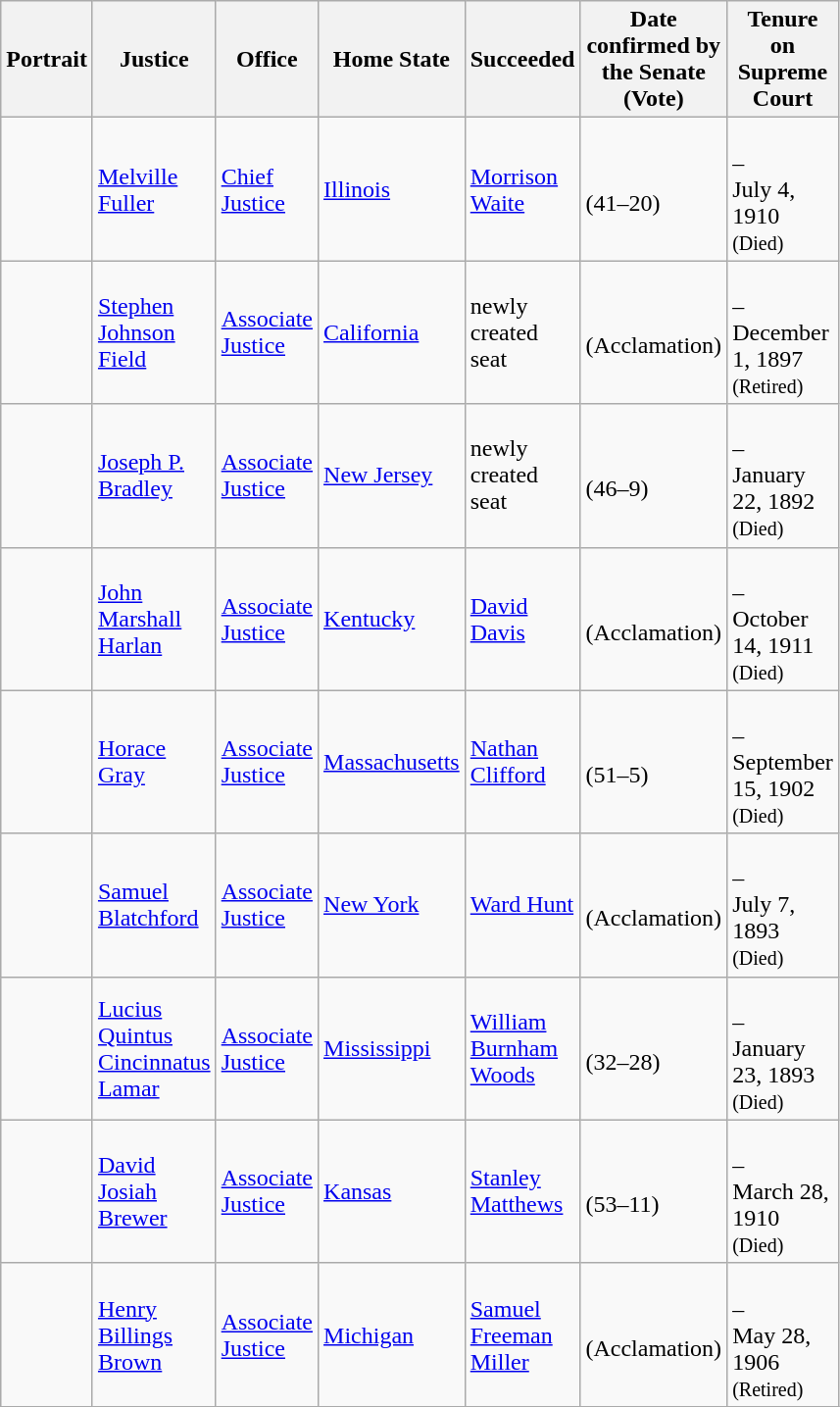<table class="wikitable sortable">
<tr>
<th scope="col" style="width: 10px;">Portrait</th>
<th scope="col" style="width: 10px;">Justice</th>
<th scope="col" style="width: 10px;">Office</th>
<th scope="col" style="width: 10px;">Home State</th>
<th scope="col" style="width: 10px;">Succeeded</th>
<th scope="col" style="width: 10px;">Date confirmed by the Senate<br>(Vote)</th>
<th scope="col" style="width: 10px;">Tenure on Supreme Court</th>
</tr>
<tr>
<td></td>
<td><a href='#'>Melville Fuller</a></td>
<td><a href='#'>Chief Justice</a></td>
<td><a href='#'>Illinois</a></td>
<td><a href='#'>Morrison Waite</a></td>
<td><br>(41–20)</td>
<td><br>–<br>July 4, 1910<br><small>(Died)</small></td>
</tr>
<tr>
<td></td>
<td><a href='#'>Stephen Johnson Field</a></td>
<td><a href='#'>Associate Justice</a></td>
<td><a href='#'>California</a></td>
<td>newly created seat</td>
<td><br>(Acclamation)</td>
<td><br>–<br>December 1, 1897<br><small>(Retired)</small></td>
</tr>
<tr>
<td></td>
<td><a href='#'>Joseph P. Bradley</a></td>
<td><a href='#'>Associate Justice</a></td>
<td><a href='#'>New Jersey</a></td>
<td>newly created seat</td>
<td><br>(46–9)</td>
<td><br>–<br>January 22, 1892<br><small>(Died)</small></td>
</tr>
<tr>
<td></td>
<td><a href='#'>John Marshall Harlan</a></td>
<td><a href='#'>Associate Justice</a></td>
<td><a href='#'>Kentucky</a></td>
<td><a href='#'>David Davis</a></td>
<td><br>(Acclamation)</td>
<td><br>–<br>October 14, 1911<br><small>(Died)</small></td>
</tr>
<tr>
<td></td>
<td><a href='#'>Horace Gray</a></td>
<td><a href='#'>Associate Justice</a></td>
<td><a href='#'>Massachusetts</a></td>
<td><a href='#'>Nathan Clifford</a></td>
<td><br>(51–5)</td>
<td><br>–<br>September 15, 1902<br><small>(Died)</small></td>
</tr>
<tr>
<td></td>
<td><a href='#'>Samuel Blatchford</a></td>
<td><a href='#'>Associate Justice</a></td>
<td><a href='#'>New York</a></td>
<td><a href='#'>Ward Hunt</a></td>
<td><br>(Acclamation)</td>
<td><br>–<br>July 7, 1893<br><small>(Died)</small></td>
</tr>
<tr>
<td></td>
<td><a href='#'>Lucius Quintus Cincinnatus Lamar</a></td>
<td><a href='#'>Associate Justice</a></td>
<td><a href='#'>Mississippi</a></td>
<td><a href='#'>William Burnham Woods</a></td>
<td><br>(32–28)</td>
<td><br>–<br>January 23, 1893<br><small>(Died)</small></td>
</tr>
<tr>
<td></td>
<td><a href='#'>David Josiah Brewer</a></td>
<td><a href='#'>Associate Justice</a></td>
<td><a href='#'>Kansas</a></td>
<td><a href='#'>Stanley Matthews</a></td>
<td><br>(53–11)</td>
<td><br>–<br>March 28, 1910<br><small>(Died)</small></td>
</tr>
<tr>
<td></td>
<td><a href='#'>Henry Billings Brown</a></td>
<td><a href='#'>Associate Justice</a></td>
<td><a href='#'>Michigan</a></td>
<td><a href='#'>Samuel Freeman Miller</a></td>
<td><br>(Acclamation)</td>
<td><br>–<br>May 28, 1906<br><small>(Retired)</small></td>
</tr>
<tr>
</tr>
</table>
